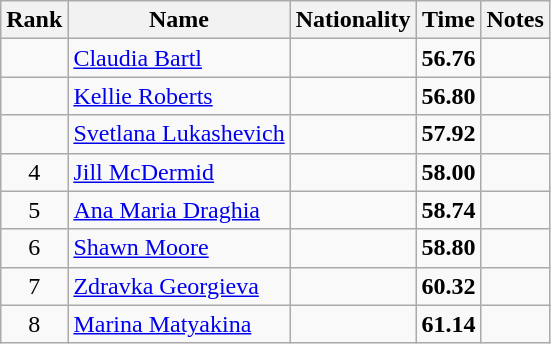<table class="wikitable sortable" style="text-align:center">
<tr>
<th>Rank</th>
<th>Name</th>
<th>Nationality</th>
<th>Time</th>
<th>Notes</th>
</tr>
<tr>
<td></td>
<td align=left><a href='#'>Claudia Bartl</a></td>
<td align=left></td>
<td><strong>56.76</strong></td>
<td></td>
</tr>
<tr>
<td></td>
<td align=left><a href='#'>Kellie Roberts</a></td>
<td align=left></td>
<td><strong>56.80</strong></td>
<td></td>
</tr>
<tr>
<td></td>
<td align=left><a href='#'>Svetlana Lukashevich</a></td>
<td align=left></td>
<td><strong>57.92</strong></td>
<td></td>
</tr>
<tr>
<td>4</td>
<td align=left><a href='#'>Jill McDermid</a></td>
<td align=left></td>
<td><strong>58.00</strong></td>
<td></td>
</tr>
<tr>
<td>5</td>
<td align=left><a href='#'>Ana Maria Draghia</a></td>
<td align=left></td>
<td><strong>58.74</strong></td>
<td></td>
</tr>
<tr>
<td>6</td>
<td align=left><a href='#'>Shawn Moore</a></td>
<td align=left></td>
<td><strong>58.80</strong></td>
<td></td>
</tr>
<tr>
<td>7</td>
<td align=left><a href='#'>Zdravka Georgieva</a></td>
<td align=left></td>
<td><strong>60.32</strong></td>
<td></td>
</tr>
<tr>
<td>8</td>
<td align=left><a href='#'>Marina Matyakina</a></td>
<td align=left></td>
<td><strong>61.14</strong></td>
<td></td>
</tr>
</table>
